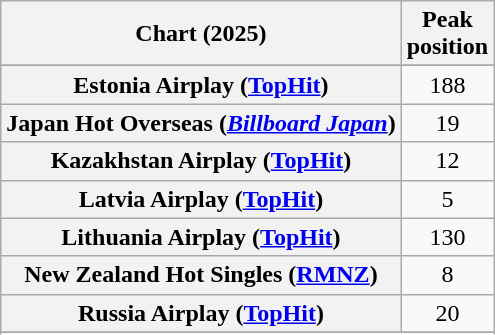<table class="wikitable sortable plainrowheaders" style="text-align:center">
<tr>
<th scope="col">Chart (2025)</th>
<th scope="col">Peak<br>position</th>
</tr>
<tr>
</tr>
<tr>
</tr>
<tr>
<th scope="row">Estonia Airplay (<a href='#'>TopHit</a>)</th>
<td>188</td>
</tr>
<tr>
<th scope="row">Japan Hot Overseas (<em><a href='#'>Billboard Japan</a></em>)</th>
<td>19</td>
</tr>
<tr>
<th scope="row">Kazakhstan Airplay (<a href='#'>TopHit</a>)</th>
<td>12</td>
</tr>
<tr>
<th scope="row">Latvia Airplay (<a href='#'>TopHit</a>)</th>
<td>5</td>
</tr>
<tr>
<th scope="row">Lithuania Airplay (<a href='#'>TopHit</a>)</th>
<td>130</td>
</tr>
<tr>
<th scope="row">New Zealand Hot Singles (<a href='#'>RMNZ</a>)</th>
<td>8</td>
</tr>
<tr>
<th scope="row">Russia Airplay (<a href='#'>TopHit</a>)</th>
<td>20</td>
</tr>
<tr>
</tr>
<tr>
</tr>
</table>
